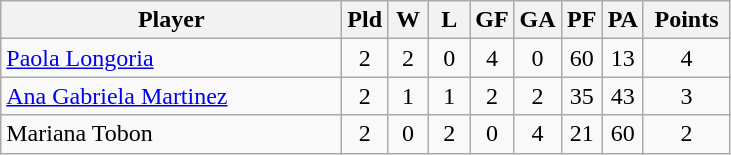<table class=wikitable style="text-align:center">
<tr>
<th width=220>Player</th>
<th width=20>Pld</th>
<th width=20>W</th>
<th width=20>L</th>
<th width=20>GF</th>
<th width=20>GA</th>
<th width=20>PF</th>
<th width=20>PA</th>
<th width=50>Points</th>
</tr>
<tr>
<td align=left> <a href='#'>Paola Longoria</a></td>
<td>2</td>
<td>2</td>
<td>0</td>
<td>4</td>
<td>0</td>
<td>60</td>
<td>13</td>
<td>4</td>
</tr>
<tr>
<td align=left> <a href='#'>Ana Gabriela Martinez</a></td>
<td>2</td>
<td>1</td>
<td>1</td>
<td>2</td>
<td>2</td>
<td>35</td>
<td>43</td>
<td>3</td>
</tr>
<tr>
<td align=left> Mariana Tobon</td>
<td>2</td>
<td>0</td>
<td>2</td>
<td>0</td>
<td>4</td>
<td>21</td>
<td>60</td>
<td>2</td>
</tr>
</table>
